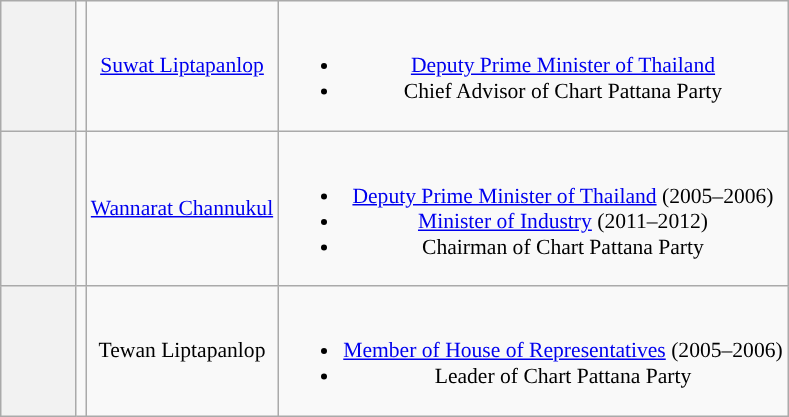<table class="wikitable" style="font-size:90%; text-align:center;">
<tr>
<th style="width:3em; font-size:; background:"></th>
<td></td>
<td><a href='#'>Suwat Liptapanlop</a></td>
<td><br><ul><li><a href='#'>Deputy Prime Minister of Thailand</a> </li><li>Chief Advisor of Chart Pattana Party</li></ul></td>
</tr>
<tr>
<th style="width:3em; font-size:; background:"></th>
<td></td>
<td><a href='#'>Wannarat Channukul</a></td>
<td><br><ul><li><a href='#'>Deputy Prime Minister of Thailand</a> (2005–2006)</li><li><a href='#'>Minister of Industry</a> (2011–2012)</li><li>Chairman of Chart Pattana Party</li></ul></td>
</tr>
<tr>
<th style="width:3em; font-size:; background:"></th>
<td></td>
<td>Tewan Liptapanlop</td>
<td><br><ul><li><a href='#'>Member of House of Representatives</a> (2005–2006)</li><li>Leader of Chart Pattana Party</li></ul></td>
</tr>
</table>
